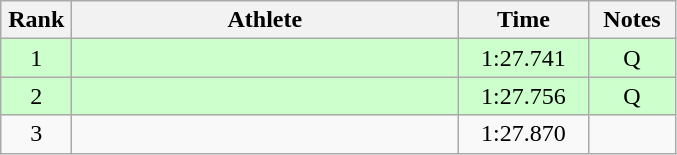<table class=wikitable style="text-align:center">
<tr>
<th width=40>Rank</th>
<th width=250>Athlete</th>
<th width=80>Time</th>
<th width=50>Notes</th>
</tr>
<tr bgcolor="ccffcc">
<td>1</td>
<td align=left></td>
<td>1:27.741</td>
<td>Q</td>
</tr>
<tr bgcolor="ccffcc">
<td>2</td>
<td align=left></td>
<td>1:27.756</td>
<td>Q</td>
</tr>
<tr>
<td>3</td>
<td align=left></td>
<td>1:27.870</td>
<td></td>
</tr>
</table>
